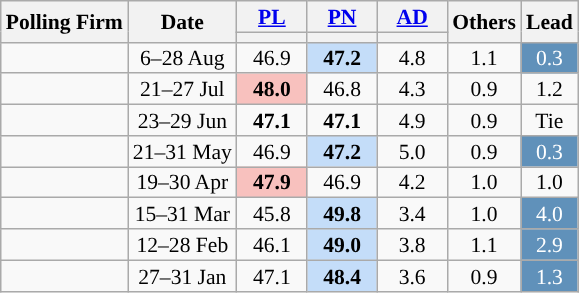<table class="wikitable sortable" style="text-align:center;font-size:90%;line-height:14px;">
<tr>
<th rowspan="2">Polling Firm</th>
<th rowspan="2">Date</th>
<th style="width:40px;"><a href='#'>PL</a></th>
<th style="width:40px;"><a href='#'>PN</a></th>
<th style="width:40px;"><a href='#'>AD</a></th>
<th style="width:40px;" rowspan="2">Others</th>
<th style="width:30px;" rowspan="2">Lead</th>
</tr>
<tr>
<th style="background:"></th>
<th style="background:"></th>
<th style="background:"></th>
</tr>
<tr>
<td></td>
<td>6–28 Aug</td>
<td>46.9</td>
<td style="background:#C4DDF9"><strong>47.2</strong></td>
<td>4.8</td>
<td>1.1</td>
<td style="background:#6091BA; color:white;">0.3</td>
</tr>
<tr>
<td></td>
<td>21–27 Jul</td>
<td style="background:#F8C1BE"><strong>48.0</strong></td>
<td>46.8</td>
<td>4.3</td>
<td>0.9</td>
<td style="background:">1.2</td>
</tr>
<tr>
<td></td>
<td>23–29 Jun</td>
<td><strong>47.1</strong></td>
<td><strong>47.1</strong></td>
<td>4.9</td>
<td>0.9</td>
<td>Tie</td>
</tr>
<tr>
<td></td>
<td>21–31 May</td>
<td>46.9</td>
<td style="background:#C4DDF9"><strong>47.2</strong></td>
<td>5.0</td>
<td>0.9</td>
<td style="background:#6091BA; color:white;">0.3</td>
</tr>
<tr>
<td></td>
<td>19–30 Apr</td>
<td style="background:#F8C1BE"><strong>47.9</strong></td>
<td>46.9</td>
<td>4.2</td>
<td>1.0</td>
<td style="background:">1.0</td>
</tr>
<tr>
<td></td>
<td>15–31 Mar</td>
<td>45.8</td>
<td style="background:#C4DDF9"><strong>49.8</strong></td>
<td>3.4</td>
<td>1.0</td>
<td style="background:#6091BA; color:white;">4.0</td>
</tr>
<tr>
<td></td>
<td>12–28 Feb</td>
<td>46.1</td>
<td style="background:#C4DDF9"><strong>49.0</strong></td>
<td>3.8</td>
<td>1.1</td>
<td style="background:#6091BA; color:white;">2.9</td>
</tr>
<tr>
<td></td>
<td>27–31 Jan</td>
<td>47.1</td>
<td style="background:#C4DDF9"><strong>48.4</strong></td>
<td>3.6</td>
<td>0.9</td>
<td style="background:#6091BA; color:white;">1.3</td>
</tr>
</table>
